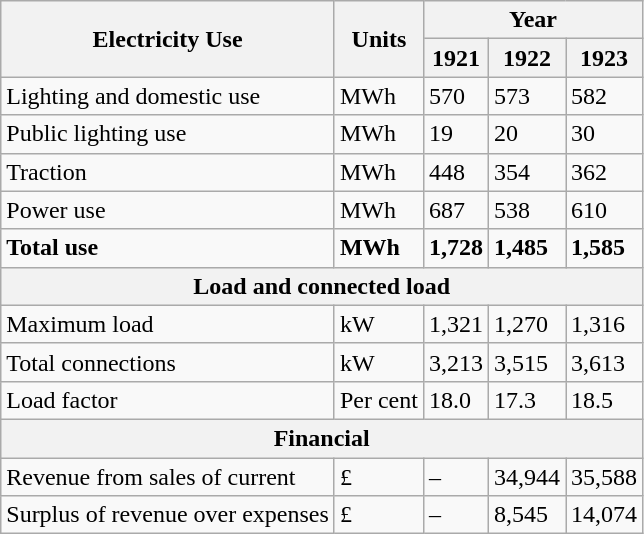<table class="wikitable">
<tr>
<th rowspan="2">Electricity  Use</th>
<th rowspan="2">Units</th>
<th colspan="3">Year</th>
</tr>
<tr>
<th>1921</th>
<th>1922</th>
<th>1923</th>
</tr>
<tr>
<td>Lighting  and domestic use</td>
<td>MWh</td>
<td>570</td>
<td>573</td>
<td>582</td>
</tr>
<tr>
<td>Public  lighting use</td>
<td>MWh</td>
<td>19</td>
<td>20</td>
<td>30</td>
</tr>
<tr>
<td>Traction</td>
<td>MWh</td>
<td>448</td>
<td>354</td>
<td>362</td>
</tr>
<tr>
<td>Power  use</td>
<td>MWh</td>
<td>687</td>
<td>538</td>
<td>610</td>
</tr>
<tr>
<td><strong>Total  use</strong></td>
<td><strong>MWh</strong></td>
<td><strong>1,728</strong></td>
<td><strong>1,485</strong></td>
<td><strong>1,585</strong></td>
</tr>
<tr>
<th colspan="5">Load  and connected load</th>
</tr>
<tr>
<td>Maximum  load</td>
<td>kW</td>
<td>1,321</td>
<td>1,270</td>
<td>1,316</td>
</tr>
<tr>
<td>Total  connections</td>
<td>kW</td>
<td>3,213</td>
<td>3,515</td>
<td>3,613</td>
</tr>
<tr>
<td>Load  factor</td>
<td>Per  cent</td>
<td>18.0</td>
<td>17.3</td>
<td>18.5</td>
</tr>
<tr>
<th colspan="5">Financial</th>
</tr>
<tr>
<td>Revenue  from sales of current</td>
<td>£</td>
<td>–</td>
<td>34,944</td>
<td>35,588</td>
</tr>
<tr>
<td>Surplus  of revenue over expenses</td>
<td>£</td>
<td>–</td>
<td>8,545</td>
<td>14,074</td>
</tr>
</table>
